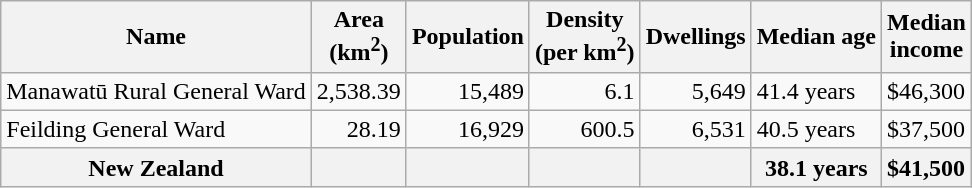<table class="wikitable">
<tr>
<th>Name</th>
<th>Area<br>(km<sup>2</sup>)</th>
<th>Population</th>
<th>Density<br>(per km<sup>2</sup>)</th>
<th>Dwellings</th>
<th>Median age</th>
<th>Median<br>income</th>
</tr>
<tr>
<td>Manawatū Rural General Ward</td>
<td style="text-align:right;">2,538.39</td>
<td style="text-align:right;">15,489</td>
<td style="text-align:right;">6.1</td>
<td style="text-align:right;">5,649</td>
<td>41.4 years</td>
<td>$46,300</td>
</tr>
<tr>
<td>Feilding General Ward</td>
<td style="text-align:right;">28.19</td>
<td style="text-align:right;">16,929</td>
<td style="text-align:right;">600.5</td>
<td style="text-align:right;">6,531</td>
<td>40.5 years</td>
<td>$37,500</td>
</tr>
<tr>
<th>New Zealand</th>
<th></th>
<th></th>
<th></th>
<th></th>
<th>38.1 years</th>
<th style="text-align:left;">$41,500</th>
</tr>
</table>
